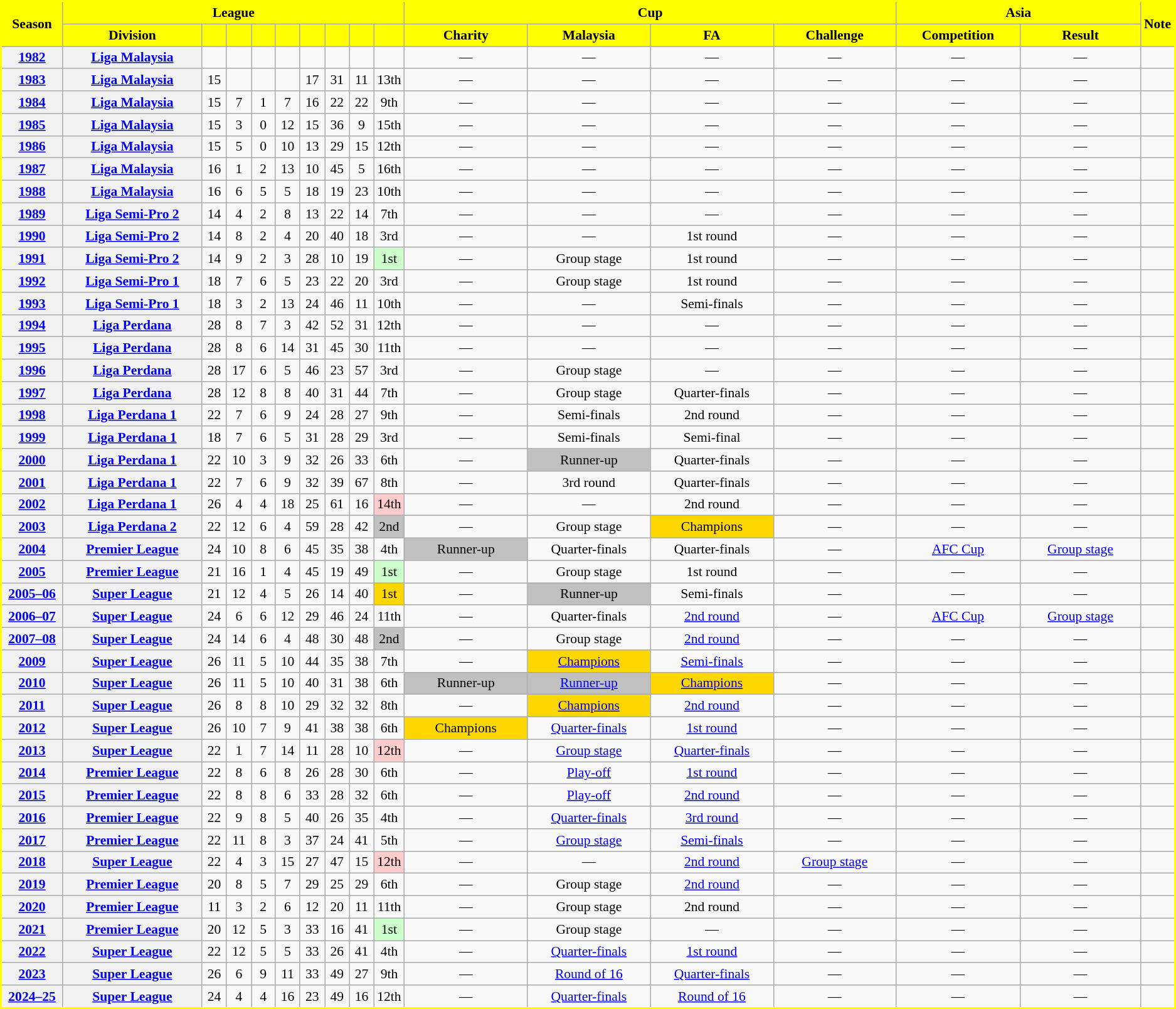<table class="wikitable" style="border:2px solid yellow; font-size:90%; text-align:center;">
<tr>
<th rowspan="2" style="background:yellow; color:black;" width="60">Season</th>
<th colspan="9" style="background:yellow; color:black;">League</th>
<th colspan="4" style="background:yellow; color:black;">Cup</th>
<th colspan="2" style="background:yellow; color:black;">Asia</th>
<th rowspan="2" style="background:yellow; color:black;">Note</th>
</tr>
<tr>
<th style="background:yellow; color:black;" width="150">Division</th>
<th style="background:yellow; color:black;" width="20"></th>
<th style="background:yellow; color:black;" width="20"></th>
<th style="background:yellow; color:black;" width="20"></th>
<th style="background:yellow; color:black;" width="20"></th>
<th style="background:yellow; color:black;" width="20"></th>
<th style="background:yellow; color:black;" width="20"></th>
<th style="background:yellow; color:black;" width="20"></th>
<th style="background:yellow; color:black;" width="20"></th>
<th style="background:yellow; color:black;" width="130">Charity</th>
<th style="background:yellow; color:black;" width="130">Malaysia</th>
<th style="background:yellow; color:black;" width="130">FA</th>
<th style="background:yellow; color:black;" width="130">Challenge</th>
<th style="background:yellow; color:black;" width="130">Competition</th>
<th style="background:yellow; color:black;" width="130">Result</th>
</tr>
<tr>
<th><a href='#'>1982</a></th>
<th><a href='#'>Liga Malaysia</a></th>
<td></td>
<td></td>
<td></td>
<td></td>
<td></td>
<td></td>
<td></td>
<td></td>
<td>—</td>
<td>—</td>
<td>—</td>
<td>—</td>
<td>—</td>
<td>—</td>
<td></td>
</tr>
<tr>
<th><a href='#'>1983</a></th>
<th><a href='#'>Liga Malaysia</a></th>
<td>15</td>
<td></td>
<td></td>
<td></td>
<td>17</td>
<td>31</td>
<td>11</td>
<td>13th</td>
<td>—</td>
<td>—</td>
<td>—</td>
<td>—</td>
<td>—</td>
<td>—</td>
<td></td>
</tr>
<tr>
<th><a href='#'>1984</a></th>
<th><a href='#'>Liga Malaysia</a></th>
<td>15</td>
<td>7</td>
<td>1</td>
<td>7</td>
<td>16</td>
<td>22</td>
<td>22</td>
<td>9th</td>
<td>—</td>
<td>—</td>
<td>—</td>
<td>—</td>
<td>—</td>
<td>—</td>
<td></td>
</tr>
<tr>
<th><a href='#'>1985</a></th>
<th><a href='#'>Liga Malaysia</a></th>
<td>15</td>
<td>3</td>
<td>0</td>
<td>12</td>
<td>15</td>
<td>36</td>
<td>9</td>
<td>15th</td>
<td>—</td>
<td>—</td>
<td>—</td>
<td>—</td>
<td>—</td>
<td>—</td>
<td></td>
</tr>
<tr>
<th><a href='#'>1986</a></th>
<th><a href='#'>Liga Malaysia</a></th>
<td>15</td>
<td>5</td>
<td>0</td>
<td>10</td>
<td>13</td>
<td>29</td>
<td>15</td>
<td>12th</td>
<td>—</td>
<td>—</td>
<td>—</td>
<td>—</td>
<td>—</td>
<td>—</td>
<td></td>
</tr>
<tr>
<th><a href='#'>1987</a></th>
<th><a href='#'>Liga Malaysia</a></th>
<td>16</td>
<td>1</td>
<td>2</td>
<td>13</td>
<td>10</td>
<td>45</td>
<td>5</td>
<td>16th</td>
<td>—</td>
<td>—</td>
<td>—</td>
<td>—</td>
<td>—</td>
<td>—</td>
<td></td>
</tr>
<tr>
<th><a href='#'>1988</a></th>
<th><a href='#'>Liga Malaysia</a></th>
<td>16</td>
<td>6</td>
<td>5</td>
<td>5</td>
<td>18</td>
<td>19</td>
<td>23</td>
<td>10th</td>
<td>—</td>
<td>—</td>
<td>—</td>
<td>—</td>
<td>—</td>
<td>—</td>
<td></td>
</tr>
<tr>
<th><a href='#'>1989</a></th>
<th><a href='#'>Liga Semi-Pro 2</a></th>
<td>14</td>
<td>4</td>
<td>2</td>
<td>8</td>
<td>13</td>
<td>22</td>
<td>14</td>
<td>7th</td>
<td>—</td>
<td>—</td>
<td>—</td>
<td>—</td>
<td>—</td>
<td>—</td>
<td></td>
</tr>
<tr>
<th><a href='#'>1990</a></th>
<th><a href='#'>Liga Semi-Pro 2</a></th>
<td>14</td>
<td>8</td>
<td>2</td>
<td>4</td>
<td>20</td>
<td>40</td>
<td>18</td>
<td>3rd</td>
<td>—</td>
<td>—</td>
<td>1st round</td>
<td>—</td>
<td>—</td>
<td>—</td>
<td></td>
</tr>
<tr>
<th><a href='#'>1991</a></th>
<th><a href='#'>Liga Semi-Pro 2</a></th>
<td>14</td>
<td>9</td>
<td>2</td>
<td>3</td>
<td>28</td>
<td>10</td>
<td>19</td>
<td style="background:#CCFFCC;">1st</td>
<td>—</td>
<td>Group stage</td>
<td>1st round</td>
<td>—</td>
<td>—</td>
<td>—</td>
<td></td>
</tr>
<tr>
<th><a href='#'>1992</a></th>
<th><a href='#'>Liga Semi-Pro 1</a></th>
<td>18</td>
<td>7</td>
<td>6</td>
<td>5</td>
<td>23</td>
<td>22</td>
<td>20</td>
<td>3rd</td>
<td>—</td>
<td>Group stage</td>
<td>1st round</td>
<td>—</td>
<td>—</td>
<td>—</td>
<td></td>
</tr>
<tr>
<th><a href='#'>1993</a></th>
<th><a href='#'>Liga Semi-Pro 1</a></th>
<td>18</td>
<td>3</td>
<td>2</td>
<td>13</td>
<td>24</td>
<td>46</td>
<td>11</td>
<td>10th</td>
<td>—</td>
<td>—</td>
<td>Semi-finals</td>
<td>—</td>
<td>—</td>
<td>—</td>
<td></td>
</tr>
<tr>
<th><a href='#'>1994</a></th>
<th><a href='#'>Liga Perdana</a></th>
<td>28</td>
<td>8</td>
<td>7</td>
<td>3</td>
<td>42</td>
<td>52</td>
<td>31</td>
<td>12th</td>
<td>—</td>
<td>—</td>
<td>—</td>
<td>—</td>
<td>—</td>
<td>—</td>
<td></td>
</tr>
<tr>
<th><a href='#'>1995</a></th>
<th><a href='#'>Liga Perdana</a></th>
<td>28</td>
<td>8</td>
<td>6</td>
<td>14</td>
<td>31</td>
<td>45</td>
<td>30</td>
<td>11th</td>
<td>—</td>
<td>—</td>
<td>—</td>
<td>—</td>
<td>—</td>
<td>—</td>
<td></td>
</tr>
<tr>
<th><a href='#'>1996</a></th>
<th><a href='#'>Liga Perdana</a></th>
<td>28</td>
<td>17</td>
<td>6</td>
<td>5</td>
<td>46</td>
<td>23</td>
<td>57</td>
<td>3rd</td>
<td>—</td>
<td>Group stage</td>
<td>—</td>
<td>—</td>
<td>—</td>
<td>—</td>
<td></td>
</tr>
<tr>
<th><a href='#'>1997</a></th>
<th><a href='#'>Liga Perdana</a></th>
<td>28</td>
<td>12</td>
<td>8</td>
<td>8</td>
<td>40</td>
<td>31</td>
<td>44</td>
<td>7th</td>
<td>—</td>
<td>Group stage</td>
<td>Quarter-finals</td>
<td>—</td>
<td>—</td>
<td>—</td>
<td></td>
</tr>
<tr>
<th><a href='#'>1998</a></th>
<th><a href='#'>Liga Perdana 1</a></th>
<td>22</td>
<td>7</td>
<td>6</td>
<td>9</td>
<td>24</td>
<td>28</td>
<td>27</td>
<td>9th</td>
<td>—</td>
<td>Semi-finals</td>
<td>2nd round</td>
<td>—</td>
<td>—</td>
<td>—</td>
<td></td>
</tr>
<tr>
<th><a href='#'>1999</a></th>
<th><a href='#'>Liga Perdana 1</a></th>
<td>18</td>
<td>7</td>
<td>6</td>
<td>5</td>
<td>31</td>
<td>28</td>
<td>29</td>
<td>3rd</td>
<td>—</td>
<td>Semi-finals</td>
<td>Semi-final</td>
<td>—</td>
<td>—</td>
<td>—</td>
<td></td>
</tr>
<tr>
<th><a href='#'>2000</a></th>
<th><a href='#'>Liga Perdana 1</a></th>
<td>22</td>
<td>10</td>
<td>3</td>
<td>9</td>
<td>32</td>
<td>26</td>
<td>33</td>
<td>6th</td>
<td>—</td>
<td style="background:silver;">Runner-up</td>
<td>Quarter-finals</td>
<td>—</td>
<td>—</td>
<td>—</td>
<td></td>
</tr>
<tr>
<th><a href='#'>2001</a></th>
<th><a href='#'>Liga Perdana 1</a></th>
<td>22</td>
<td>7</td>
<td>6</td>
<td>9</td>
<td>32</td>
<td>39</td>
<td>67</td>
<td>8th</td>
<td>—</td>
<td>3rd round</td>
<td>Quarter-finals</td>
<td>—</td>
<td>—</td>
<td>—</td>
<td></td>
</tr>
<tr>
<th><a href='#'>2002</a></th>
<th><a href='#'>Liga Perdana 1</a></th>
<td>26</td>
<td>4</td>
<td>4</td>
<td>18</td>
<td>25</td>
<td>61</td>
<td>16</td>
<td style="background:#FFCCCC;">14th</td>
<td>—</td>
<td>—</td>
<td>2nd round</td>
<td>—</td>
<td>—</td>
<td>—</td>
<td></td>
</tr>
<tr>
<th><a href='#'>2003</a></th>
<th><a href='#'>Liga Perdana 2</a></th>
<td>22</td>
<td>12</td>
<td>6</td>
<td>4</td>
<td>59</td>
<td>28</td>
<td>42</td>
<td style="background:silver;">2nd</td>
<td>—</td>
<td>Group stage</td>
<td style="background:gold;">Champions</td>
<td>—</td>
<td>—</td>
<td>—</td>
<td></td>
</tr>
<tr>
<th><a href='#'>2004</a></th>
<th><a href='#'>Premier League</a></th>
<td>24</td>
<td>10</td>
<td>8</td>
<td>6</td>
<td>45</td>
<td>35</td>
<td>38</td>
<td>4th</td>
<td style="background:silver;">Runner-up</td>
<td>Quarter-finals</td>
<td>Quarter-finals</td>
<td>—</td>
<td><a href='#'>AFC Cup</a></td>
<td><a href='#'>Group stage</a></td>
<td></td>
</tr>
<tr>
<th><a href='#'>2005</a></th>
<th><a href='#'>Premier League</a></th>
<td>21</td>
<td>16</td>
<td>1</td>
<td>4</td>
<td>45</td>
<td>19</td>
<td>49</td>
<td style="background:#CCFFCC;">1st</td>
<td>—</td>
<td>Group stage</td>
<td>1st round</td>
<td>—</td>
<td>—</td>
<td>—</td>
<td></td>
</tr>
<tr>
<th><a href='#'>2005–06</a></th>
<th><a href='#'>Super League</a></th>
<td>21</td>
<td>12</td>
<td>4</td>
<td>5</td>
<td>26</td>
<td>14</td>
<td>40</td>
<td style="background:gold;">1st</td>
<td>—</td>
<td style="background:silver;">Runner-up</td>
<td>Semi-finals</td>
<td>—</td>
<td>—</td>
<td>—</td>
<td></td>
</tr>
<tr>
<th><a href='#'>2006–07</a></th>
<th><a href='#'>Super League</a></th>
<td>24</td>
<td>6</td>
<td>6</td>
<td>12</td>
<td>29</td>
<td>46</td>
<td>24</td>
<td>11th</td>
<td>—</td>
<td>Quarter-finals</td>
<td><a href='#'>2nd round</a></td>
<td>—</td>
<td><a href='#'>AFC Cup</a></td>
<td><a href='#'>Group stage</a></td>
<td></td>
</tr>
<tr>
<th><a href='#'>2007–08</a></th>
<th><a href='#'>Super League</a></th>
<td>24</td>
<td>14</td>
<td>6</td>
<td>4</td>
<td>48</td>
<td>30</td>
<td>48</td>
<td style="background:silver;">2nd</td>
<td>—</td>
<td>Group stage</td>
<td><a href='#'>2nd round</a></td>
<td>—</td>
<td>—</td>
<td>—</td>
<td></td>
</tr>
<tr>
<th><a href='#'>2009</a></th>
<th><a href='#'>Super League</a></th>
<td>26</td>
<td>11</td>
<td>5</td>
<td>10</td>
<td>44</td>
<td>35</td>
<td>38</td>
<td>7th</td>
<td>—</td>
<td style="background:gold;"><a href='#'>Champions</a></td>
<td><a href='#'>Semi-finals</a></td>
<td>—</td>
<td>—</td>
<td>—</td>
<td></td>
</tr>
<tr>
<th><a href='#'>2010</a></th>
<th><a href='#'>Super League</a></th>
<td>26</td>
<td>11</td>
<td>5</td>
<td>10</td>
<td>40</td>
<td>31</td>
<td>38</td>
<td>6th</td>
<td style="background:silver;">Runner-up</td>
<td style="background:silver;"><a href='#'>Runner-up</a></td>
<td style="background:gold;"><a href='#'>Champions</a></td>
<td>—</td>
<td>—</td>
<td>—</td>
<td></td>
</tr>
<tr>
<th><a href='#'>2011</a></th>
<th><a href='#'>Super League</a></th>
<td>26</td>
<td>8</td>
<td>8</td>
<td>10</td>
<td>29</td>
<td>32</td>
<td>32</td>
<td>8th</td>
<td>—</td>
<td style="background:gold;"><a href='#'>Champions</a></td>
<td><a href='#'>2nd round</a></td>
<td>—</td>
<td>—</td>
<td>—</td>
<td></td>
</tr>
<tr>
<th><a href='#'>2012</a></th>
<th><a href='#'>Super League</a></th>
<td>26</td>
<td>10</td>
<td>7</td>
<td>9</td>
<td>41</td>
<td>38</td>
<td>38</td>
<td>6th</td>
<td style="background:gold;">Champions</td>
<td><a href='#'>Quarter-finals</a></td>
<td><a href='#'>1st round</a></td>
<td>—</td>
<td>—</td>
<td>—</td>
<td></td>
</tr>
<tr>
<th><a href='#'>2013</a></th>
<th><a href='#'>Super League</a></th>
<td>22</td>
<td>1</td>
<td>7</td>
<td>14</td>
<td>11</td>
<td>28</td>
<td>10</td>
<td style="background:#FFCCCC;">12th</td>
<td>—</td>
<td><a href='#'>Group stage</a></td>
<td><a href='#'>Quarter-finals</a></td>
<td>—</td>
<td>—</td>
<td>—</td>
<td></td>
</tr>
<tr>
<th><a href='#'>2014</a></th>
<th><a href='#'>Premier League</a></th>
<td>22</td>
<td>8</td>
<td>6</td>
<td>8</td>
<td>26</td>
<td>28</td>
<td>30</td>
<td>6th</td>
<td>—</td>
<td><a href='#'>Play-off</a></td>
<td><a href='#'>1st round</a></td>
<td>—</td>
<td>—</td>
<td>—</td>
<td></td>
</tr>
<tr>
<th><a href='#'>2015</a></th>
<th><a href='#'>Premier League</a></th>
<td>22</td>
<td>8</td>
<td>8</td>
<td>6</td>
<td>33</td>
<td>28</td>
<td>32</td>
<td>6th</td>
<td>—</td>
<td><a href='#'>Play-off</a></td>
<td><a href='#'>2nd round</a></td>
<td>—</td>
<td>—</td>
<td>—</td>
<td></td>
</tr>
<tr>
<th><a href='#'>2016</a></th>
<th><a href='#'>Premier League</a></th>
<td>22</td>
<td>9</td>
<td>8</td>
<td>5</td>
<td>40</td>
<td>26</td>
<td>35</td>
<td>4th</td>
<td>—</td>
<td><a href='#'>Quarter-finals</a></td>
<td><a href='#'>3rd round</a></td>
<td>—</td>
<td>—</td>
<td>—</td>
<td></td>
</tr>
<tr>
<th><a href='#'>2017</a></th>
<th><a href='#'>Premier League</a></th>
<td>22</td>
<td>11</td>
<td>8</td>
<td>3</td>
<td>37</td>
<td>24</td>
<td>41</td>
<td>5th</td>
<td>—</td>
<td><a href='#'>Group stage</a></td>
<td><a href='#'>Semi-finals</a></td>
<td>—</td>
<td>—</td>
<td>—</td>
<td></td>
</tr>
<tr>
<th><a href='#'>2018</a></th>
<th><a href='#'>Super League</a></th>
<td>22</td>
<td>4</td>
<td>3</td>
<td>15</td>
<td>27</td>
<td>47</td>
<td>15</td>
<td style="background:#FFCCCC;">12th</td>
<td>—</td>
<td>—</td>
<td><a href='#'>2nd round</a></td>
<td><a href='#'>Group stage</a></td>
<td>—</td>
<td>—</td>
<td></td>
</tr>
<tr>
<th><a href='#'>2019</a></th>
<th><a href='#'>Premier League</a></th>
<td>20</td>
<td>8</td>
<td>5</td>
<td>7</td>
<td>29</td>
<td>25</td>
<td>29</td>
<td>6th</td>
<td>—</td>
<td>Group stage</td>
<td><a href='#'>2nd round</a></td>
<td>—</td>
<td>—</td>
<td>—</td>
<td></td>
</tr>
<tr>
<th><a href='#'>2020</a></th>
<th><a href='#'>Premier League</a></th>
<td>11</td>
<td>3</td>
<td>2</td>
<td>6</td>
<td>12</td>
<td>20</td>
<td>11</td>
<td>11th</td>
<td>—</td>
<td>Group stage</td>
<td>2nd round</td>
<td>—</td>
<td>—</td>
<td>—</td>
<td></td>
</tr>
<tr>
<th><a href='#'>2021</a></th>
<th><a href='#'>Premier League</a></th>
<td>20</td>
<td>12</td>
<td>5</td>
<td>3</td>
<td>33</td>
<td>16</td>
<td>41</td>
<td style="background:#CCFFCC;">1st</td>
<td>—</td>
<td>Group stage</td>
<td>—</td>
<td>—</td>
<td>—</td>
<td>—</td>
<td></td>
</tr>
<tr>
<th><a href='#'>2022</a></th>
<th><a href='#'>Super League</a></th>
<td>22</td>
<td>12</td>
<td>5</td>
<td>5</td>
<td>33</td>
<td>26</td>
<td>41</td>
<td>4th</td>
<td>—</td>
<td><a href='#'>Quarter-finals</a></td>
<td><a href='#'>1st round</a></td>
<td>—</td>
<td>—</td>
<td>—</td>
<td></td>
</tr>
<tr>
<th><a href='#'>2023</a></th>
<th><a href='#'>Super League</a></th>
<td>26</td>
<td>6</td>
<td>9</td>
<td>11</td>
<td>33</td>
<td>49</td>
<td>27</td>
<td>9th</td>
<td>—</td>
<td><a href='#'>Round of 16</a></td>
<td><a href='#'>Quarter-finals</a></td>
<td>—</td>
<td>—</td>
<td>—</td>
<td></td>
</tr>
<tr>
<th><a href='#'>2024–25</a></th>
<th><a href='#'>Super League</a></th>
<td>24</td>
<td>4</td>
<td>4</td>
<td>16</td>
<td>23</td>
<td>49</td>
<td>16</td>
<td>12th</td>
<td>—</td>
<td><a href='#'>Quarter-finals</a></td>
<td><a href='#'>Round of 16</a></td>
<td>—</td>
<td>—</td>
<td>—</td>
<td></td>
</tr>
</table>
